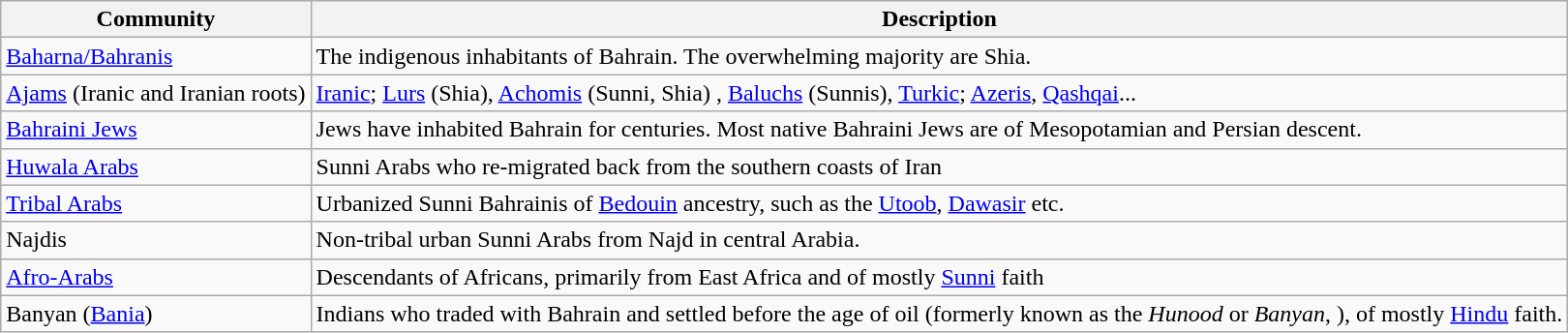<table class="wikitable sortable">
<tr>
<th>Community</th>
<th>Description</th>
</tr>
<tr>
<td><a href='#'>Baharna/Bahranis</a></td>
<td>The indigenous inhabitants of Bahrain. The overwhelming majority are Shia.</td>
</tr>
<tr>
<td><a href='#'>Ajams</a> (Iranic and Iranian roots)</td>
<td><a href='#'>Iranic</a>; <a href='#'>Lurs</a> (Shia), <a href='#'>Achomis</a> (Sunni, Shia) , <a href='#'>Baluchs</a> (Sunnis), <a href='#'>Turkic</a>; <a href='#'>Azeris</a>, <a href='#'>Qashqai</a>...</td>
</tr>
<tr>
<td><a href='#'>Bahraini Jews</a></td>
<td>Jews have inhabited Bahrain for centuries. Most native Bahraini Jews are of Mesopotamian and Persian descent.</td>
</tr>
<tr>
<td><a href='#'>Huwala Arabs</a></td>
<td>Sunni Arabs who re-migrated back from the southern coasts of Iran</td>
</tr>
<tr>
<td><a href='#'>Tribal Arabs</a></td>
<td>Urbanized Sunni Bahrainis of <a href='#'>Bedouin</a> ancestry, such as the <a href='#'>Utoob</a>, <a href='#'>Dawasir</a> etc.</td>
</tr>
<tr>
<td>Najdis</td>
<td>Non-tribal urban Sunni Arabs from Najd in central Arabia.</td>
</tr>
<tr>
<td><a href='#'>Afro-Arabs</a></td>
<td>Descendants of Africans, primarily from East Africa and of mostly <a href='#'>Sunni</a> faith</td>
</tr>
<tr>
<td>Banyan (<a href='#'>Bania</a>)</td>
<td>Indians who traded with Bahrain and settled before the age of oil (formerly known as the <em>Hunood</em> or <em>Banyan</em>, ), of mostly <a href='#'>Hindu</a> faith.</td>
</tr>
</table>
